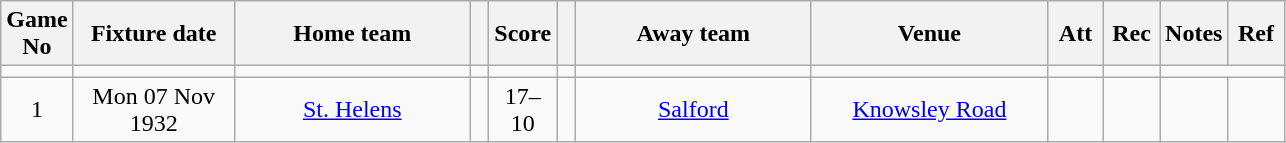<table class="wikitable" style="text-align:center;">
<tr>
<th width=20 abbr="No">Game No</th>
<th width=100 abbr="Date">Fixture date</th>
<th width=150 abbr="Home team">Home team</th>
<th width=5 abbr="space"></th>
<th width=20 abbr="Score">Score</th>
<th width=5 abbr="space"></th>
<th width=150 abbr="Away team">Away team</th>
<th width=150 abbr="Venue">Venue</th>
<th width=30 abbr="Att">Att</th>
<th width=30 abbr="Rec">Rec</th>
<th width=20 abbr="Notes">Notes</th>
<th width=30 abbr="Ref">Ref</th>
</tr>
<tr>
<td></td>
<td></td>
<td></td>
<td></td>
<td></td>
<td></td>
<td></td>
<td></td>
<td></td>
<td></td>
</tr>
<tr>
<td>1</td>
<td>Mon 07 Nov 1932</td>
<td><a href='#'>St. Helens</a></td>
<td></td>
<td>17–10</td>
<td></td>
<td><a href='#'>Salford</a></td>
<td><a href='#'>Knowsley Road</a></td>
<td></td>
<td></td>
<td></td>
<td></td>
</tr>
</table>
